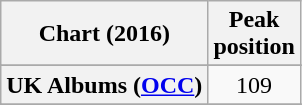<table class="wikitable sortable plainrowheaders" style="text-align:center">
<tr>
<th scope="col">Chart (2016)</th>
<th scope="col">Peak<br>position</th>
</tr>
<tr>
</tr>
<tr>
</tr>
<tr>
</tr>
<tr>
<th scope="row">UK Albums (<a href='#'>OCC</a>)</th>
<td>109</td>
</tr>
<tr>
</tr>
<tr>
</tr>
<tr>
</tr>
</table>
